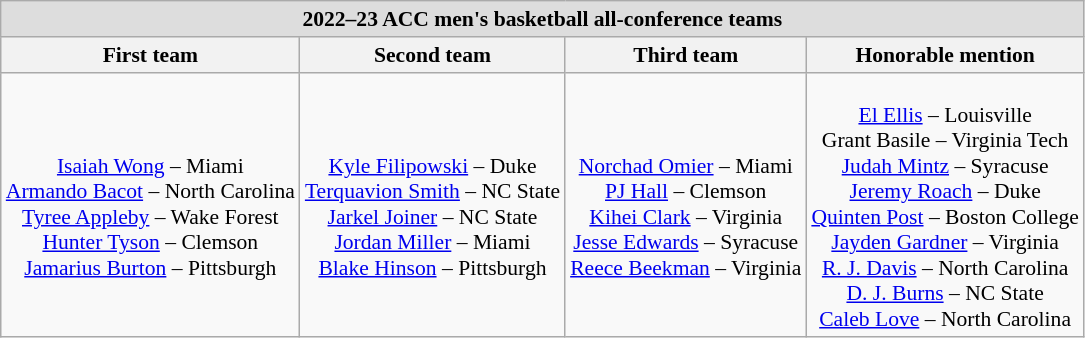<table class="wikitable" style="white-space:nowrap; text-align:center; font-size:90%;">
<tr>
<td colspan="7" style="background:#ddd;"><strong>2022–23 ACC men's basketball all-conference teams</strong></td>
</tr>
<tr>
<th>First team</th>
<th>Second team</th>
<th>Third team</th>
<th>Honorable mention</th>
</tr>
<tr>
<td><br><a href='#'>Isaiah Wong</a> – Miami<br>
<a href='#'>Armando Bacot</a> – North Carolina<br>
<a href='#'>Tyree Appleby</a> – Wake Forest<br>
<a href='#'>Hunter Tyson</a> – Clemson<br>
<a href='#'>Jamarius Burton</a> – Pittsburgh</td>
<td><br><a href='#'>Kyle Filipowski</a> – Duke<br>
<a href='#'>Terquavion Smith</a> – NC State<br>
<a href='#'>Jarkel Joiner</a> – NC State<br>
<a href='#'>Jordan Miller</a> – Miami<br>
<a href='#'>Blake Hinson</a> – Pittsburgh</td>
<td><br><a href='#'>Norchad Omier</a> – Miami<br>
<a href='#'>PJ Hall</a> – Clemson<br>
<a href='#'>Kihei Clark</a> – Virginia<br>
<a href='#'>Jesse Edwards</a> – Syracuse<br>
<a href='#'>Reece Beekman</a> – Virginia</td>
<td><br><a href='#'>El Ellis</a> – Louisville<br>
Grant Basile – Virginia Tech<br>
<a href='#'>Judah Mintz</a> – Syracuse<br>
<a href='#'>Jeremy Roach</a> – Duke<br>
<a href='#'>Quinten Post</a> – Boston College<br>
<a href='#'>Jayden Gardner</a> – Virginia<br>
<a href='#'>R. J. Davis</a> – North Carolina<br>
<a href='#'>D. J. Burns</a> – NC State<br>
<a href='#'>Caleb Love</a> – North Carolina</td>
</tr>
</table>
